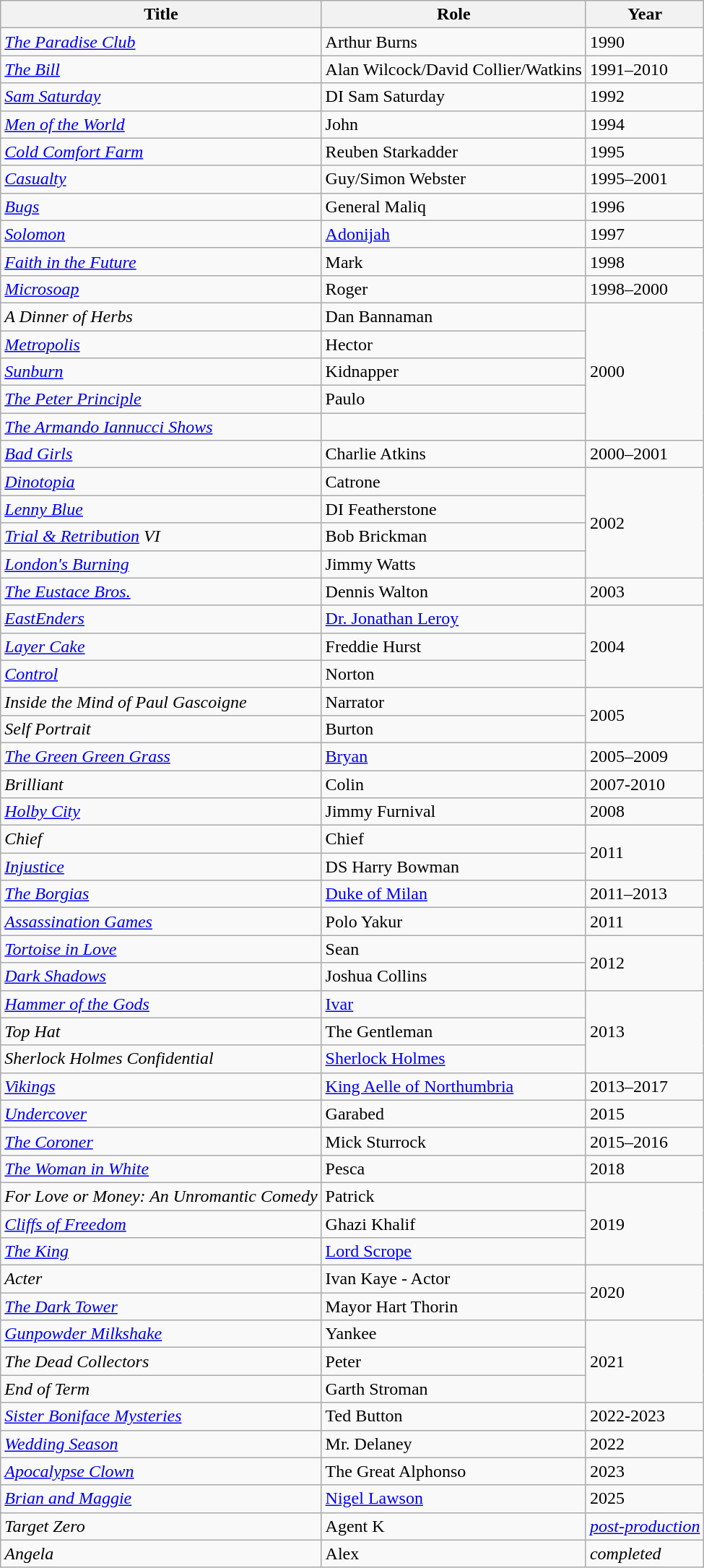<table class="wikitable sortable">
<tr>
<th>Title</th>
<th>Role</th>
<th>Year</th>
</tr>
<tr>
<td><em><a href='#'>The Paradise Club</a></em></td>
<td>Arthur Burns</td>
<td>1990</td>
</tr>
<tr>
<td><em><a href='#'>The Bill</a></em></td>
<td>Alan Wilcock/David Collier/Watkins</td>
<td>1991–2010</td>
</tr>
<tr>
<td><em><a href='#'>Sam Saturday</a></em></td>
<td>DI Sam Saturday</td>
<td>1992</td>
</tr>
<tr>
<td><em><a href='#'>Men of the World</a></em></td>
<td>John</td>
<td>1994</td>
</tr>
<tr>
<td><em><a href='#'>Cold Comfort Farm</a></em></td>
<td>Reuben Starkadder</td>
<td>1995</td>
</tr>
<tr>
<td><em><a href='#'>Casualty</a></em></td>
<td>Guy/Simon Webster</td>
<td>1995–2001</td>
</tr>
<tr>
<td><em><a href='#'>Bugs</a></em></td>
<td>General Maliq</td>
<td>1996</td>
</tr>
<tr>
<td><em><a href='#'>Solomon</a></em></td>
<td><a href='#'>Adonijah</a></td>
<td>1997</td>
</tr>
<tr>
<td><em><a href='#'>Faith in the Future</a></em></td>
<td>Mark</td>
<td>1998</td>
</tr>
<tr>
<td><em><a href='#'>Microsoap</a></em></td>
<td>Roger</td>
<td>1998–2000</td>
</tr>
<tr>
<td><em>A Dinner of Herbs</em></td>
<td>Dan Bannaman</td>
<td rowspan=5>2000</td>
</tr>
<tr>
<td><em><a href='#'>Metropolis</a></em></td>
<td>Hector</td>
</tr>
<tr>
<td><em><a href='#'>Sunburn</a></em></td>
<td>Kidnapper</td>
</tr>
<tr>
<td><em><a href='#'>The Peter Principle</a></em></td>
<td>Paulo</td>
</tr>
<tr>
<td><em><a href='#'>The Armando Iannucci Shows</a></em></td>
<td></td>
</tr>
<tr>
<td><em><a href='#'>Bad Girls</a></em></td>
<td>Charlie Atkins</td>
<td>2000–2001</td>
</tr>
<tr>
<td><em><a href='#'>Dinotopia</a></em></td>
<td>Catrone</td>
<td rowspan=4>2002</td>
</tr>
<tr>
<td><em><a href='#'>Lenny Blue</a></em></td>
<td>DI Featherstone</td>
</tr>
<tr>
<td><em><a href='#'>Trial & Retribution</a> VI</em></td>
<td>Bob Brickman</td>
</tr>
<tr>
<td><em><a href='#'>London's Burning</a></em></td>
<td>Jimmy Watts</td>
</tr>
<tr>
<td><em><a href='#'>The Eustace Bros.</a></em></td>
<td>Dennis Walton</td>
<td>2003</td>
</tr>
<tr>
<td><em><a href='#'>EastEnders</a></em></td>
<td><a href='#'>Dr. Jonathan Leroy</a></td>
<td rowspan=3>2004</td>
</tr>
<tr>
<td><em><a href='#'>Layer Cake</a></em></td>
<td>Freddie Hurst</td>
</tr>
<tr>
<td><em><a href='#'>Control</a></em></td>
<td>Norton</td>
</tr>
<tr>
<td><em>Inside the Mind of Paul Gascoigne</em></td>
<td>Narrator</td>
<td rowspan=2>2005</td>
</tr>
<tr>
<td><em>Self Portrait</em></td>
<td>Burton</td>
</tr>
<tr>
<td><em><a href='#'>The Green Green Grass</a></em></td>
<td><a href='#'>Bryan</a></td>
<td>2005–2009</td>
</tr>
<tr>
<td><em>Brilliant</em></td>
<td>Colin</td>
<td>2007-2010</td>
</tr>
<tr>
<td><em><a href='#'>Holby City</a></em></td>
<td>Jimmy Furnival</td>
<td>2008</td>
</tr>
<tr>
<td><em>Chief</em></td>
<td>Chief</td>
<td rowspan=2>2011</td>
</tr>
<tr>
<td><em><a href='#'>Injustice</a></em></td>
<td>DS Harry Bowman</td>
</tr>
<tr>
<td><em><a href='#'>The Borgias</a></em></td>
<td><a href='#'>Duke of Milan</a></td>
<td>2011–2013</td>
</tr>
<tr>
<td><em><a href='#'>Assassination Games</a></em></td>
<td>Polo Yakur</td>
<td>2011</td>
</tr>
<tr>
<td><em><a href='#'>Tortoise in Love</a></em></td>
<td>Sean</td>
<td rowspan=2>2012</td>
</tr>
<tr>
<td><em><a href='#'>Dark Shadows</a></em></td>
<td>Joshua Collins</td>
</tr>
<tr>
<td><em><a href='#'>Hammer of the Gods</a></em></td>
<td><a href='#'>Ivar</a></td>
<td rowspan=3>2013</td>
</tr>
<tr>
<td><em>Top Hat</em></td>
<td>The Gentleman</td>
</tr>
<tr>
<td><em>Sherlock Holmes Confidential</em></td>
<td><a href='#'>Sherlock Holmes</a></td>
</tr>
<tr>
<td><em><a href='#'>Vikings</a></em></td>
<td><a href='#'>King Aelle of Northumbria</a></td>
<td>2013–2017</td>
</tr>
<tr>
<td><em><a href='#'>Undercover</a></em></td>
<td>Garabed</td>
<td>2015</td>
</tr>
<tr>
<td><em><a href='#'>The Coroner</a></em></td>
<td>Mick Sturrock</td>
<td>2015–2016</td>
</tr>
<tr>
<td><em><a href='#'>The Woman in White</a></em></td>
<td>Pesca</td>
<td>2018</td>
</tr>
<tr>
<td><em>For Love or Money: An Unromantic Comedy</em></td>
<td>Patrick</td>
<td rowspan=3>2019</td>
</tr>
<tr>
<td><em><a href='#'>Cliffs of Freedom</a></em></td>
<td>Ghazi Khalif</td>
</tr>
<tr>
<td><em><a href='#'>The King</a></em></td>
<td><a href='#'>Lord Scrope</a></td>
</tr>
<tr>
<td><em>Acter</em></td>
<td>Ivan Kaye - Actor</td>
<td rowspan=2>2020</td>
</tr>
<tr>
<td><em><a href='#'>The Dark Tower</a></em></td>
<td>Mayor Hart Thorin</td>
</tr>
<tr>
<td><em><a href='#'>Gunpowder Milkshake</a></em></td>
<td>Yankee</td>
<td rowspan=3>2021</td>
</tr>
<tr>
<td><em>The Dead Collectors</em></td>
<td>Peter</td>
</tr>
<tr>
<td><em>End of Term</em></td>
<td>Garth Stroman</td>
</tr>
<tr>
<td><em><a href='#'>Sister Boniface Mysteries</a></em></td>
<td>Ted Button</td>
<td>2022-2023</td>
</tr>
<tr>
<td><em><a href='#'>Wedding Season</a></em></td>
<td>Mr. Delaney</td>
<td>2022</td>
</tr>
<tr>
<td><em><a href='#'>Apocalypse Clown</a></em></td>
<td>The Great Alphonso</td>
<td>2023</td>
</tr>
<tr>
<td><em><a href='#'>Brian and Maggie</a></em></td>
<td><a href='#'>Nigel Lawson</a></td>
<td>2025</td>
</tr>
<tr>
<td><em>Target Zero</em></td>
<td>Agent K</td>
<td><em><a href='#'>post-production</a></em></td>
</tr>
<tr>
<td><em>Angela</em></td>
<td>Alex</td>
<td><em>completed</em></td>
</tr>
</table>
